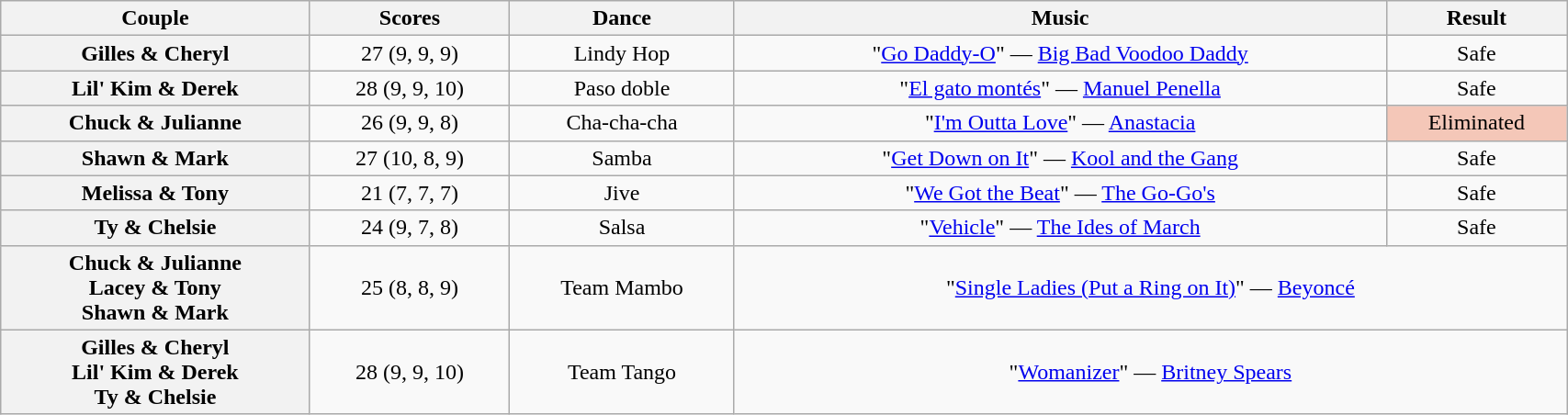<table class="wikitable sortable" style="text-align:center; width:90%">
<tr>
<th scope="col">Couple</th>
<th scope="col">Scores</th>
<th scope="col" class="unsortable">Dance</th>
<th scope="col" class="unsortable">Music</th>
<th scope="col" class="unsortable">Result</th>
</tr>
<tr>
<th scope="row">Gilles & Cheryl</th>
<td>27 (9, 9, 9)</td>
<td>Lindy Hop</td>
<td>"<a href='#'>Go Daddy-O</a>" — <a href='#'>Big Bad Voodoo Daddy</a></td>
<td>Safe</td>
</tr>
<tr>
<th scope="row">Lil' Kim & Derek</th>
<td>28 (9, 9, 10)</td>
<td>Paso doble</td>
<td>"<a href='#'>El gato montés</a>" — <a href='#'>Manuel Penella</a></td>
<td>Safe</td>
</tr>
<tr>
<th scope="row">Chuck & Julianne</th>
<td>26 (9, 9, 8)</td>
<td>Cha-cha-cha</td>
<td>"<a href='#'>I'm Outta Love</a>" — <a href='#'>Anastacia</a></td>
<td bgcolor=f4c7b8>Eliminated</td>
</tr>
<tr>
<th scope="row">Shawn & Mark</th>
<td>27 (10, 8, 9)</td>
<td>Samba</td>
<td>"<a href='#'>Get Down on It</a>" — <a href='#'>Kool and the Gang</a></td>
<td>Safe</td>
</tr>
<tr>
<th scope="row">Melissa & Tony</th>
<td>21 (7, 7, 7)</td>
<td>Jive</td>
<td>"<a href='#'>We Got the Beat</a>" — <a href='#'>The Go-Go's</a></td>
<td>Safe</td>
</tr>
<tr>
<th scope="row">Ty & Chelsie</th>
<td>24 (9, 7, 8)</td>
<td>Salsa</td>
<td>"<a href='#'>Vehicle</a>" — <a href='#'>The Ides of March</a></td>
<td>Safe</td>
</tr>
<tr>
<th scope="row">Chuck & Julianne<br>Lacey & Tony<br>Shawn & Mark</th>
<td>25 (8, 8, 9)</td>
<td>Team Mambo</td>
<td colspan="2">"<a href='#'>Single Ladies (Put a Ring on It)</a>" — <a href='#'>Beyoncé</a></td>
</tr>
<tr>
<th scope="row">Gilles & Cheryl<br>Lil' Kim & Derek<br>Ty & Chelsie</th>
<td>28 (9, 9, 10)</td>
<td>Team Tango</td>
<td colspan="2">"<a href='#'>Womanizer</a>" — <a href='#'>Britney Spears</a></td>
</tr>
</table>
